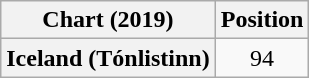<table class="wikitable plainrowheaders" style="text-align:center">
<tr>
<th scope="col">Chart (2019)</th>
<th scope="col">Position</th>
</tr>
<tr>
<th scope="row">Iceland (Tónlistinn)</th>
<td>94</td>
</tr>
</table>
